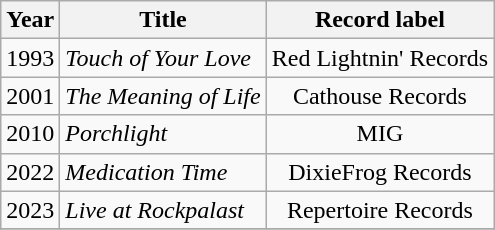<table class="wikitable sortable">
<tr>
<th>Year</th>
<th>Title</th>
<th>Record label</th>
</tr>
<tr>
<td>1993</td>
<td><em>Touch of Your Love</em></td>
<td style="text-align:center;">Red Lightnin' Records</td>
</tr>
<tr>
<td>2001</td>
<td><em>The Meaning of Life</em></td>
<td style="text-align:center;">Cathouse Records</td>
</tr>
<tr>
<td>2010</td>
<td><em>Porchlight</em></td>
<td style="text-align:center;">MIG</td>
</tr>
<tr>
<td>2022</td>
<td><em>Medication Time</em></td>
<td style="text-align:center;">DixieFrog Records</td>
</tr>
<tr>
<td>2023</td>
<td><em>Live at Rockpalast</em></td>
<td style="text-align:center;">Repertoire Records</td>
</tr>
<tr>
</tr>
</table>
